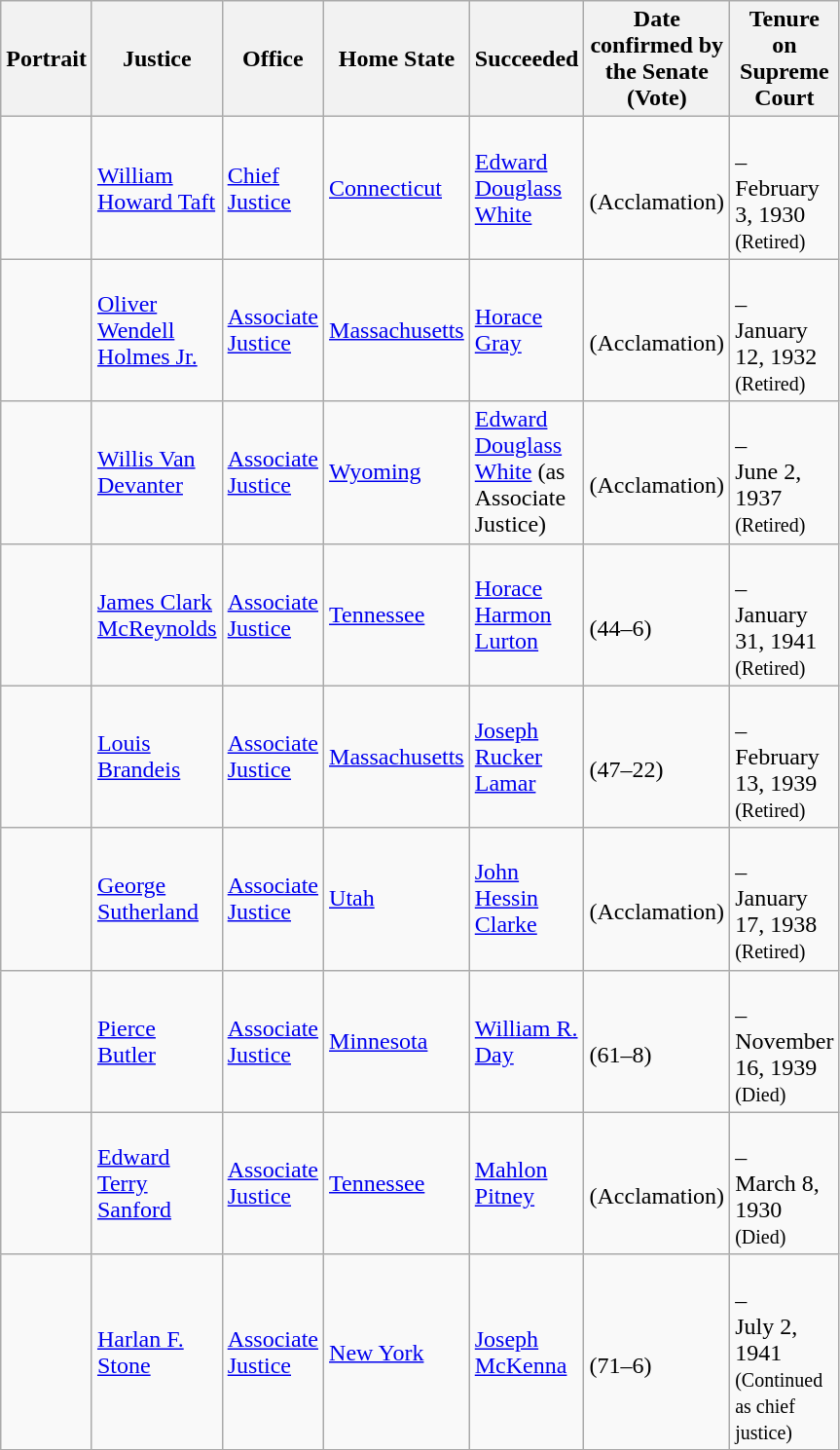<table class="wikitable sortable">
<tr>
<th scope="col" style="width: 10px;">Portrait</th>
<th scope="col" style="width: 10px;">Justice</th>
<th scope="col" style="width: 10px;">Office</th>
<th scope="col" style="width: 10px;">Home State</th>
<th scope="col" style="width: 10px;">Succeeded</th>
<th scope="col" style="width: 10px;">Date confirmed by the Senate<br>(Vote)</th>
<th scope="col" style="width: 10px;">Tenure on Supreme Court</th>
</tr>
<tr>
<td></td>
<td><a href='#'>William Howard Taft</a></td>
<td><a href='#'>Chief Justice</a></td>
<td><a href='#'>Connecticut</a></td>
<td><a href='#'>Edward Douglass White</a></td>
<td><br>(Acclamation)</td>
<td><br>–<br>February 3, 1930<br><small>(Retired)</small></td>
</tr>
<tr>
<td></td>
<td><a href='#'>Oliver Wendell Holmes Jr.</a></td>
<td><a href='#'>Associate Justice</a></td>
<td><a href='#'>Massachusetts</a></td>
<td><a href='#'>Horace Gray</a></td>
<td><br>(Acclamation)</td>
<td><br>–<br>January 12, 1932<br><small>(Retired)</small></td>
</tr>
<tr>
<td></td>
<td><a href='#'>Willis Van Devanter</a></td>
<td><a href='#'>Associate Justice</a></td>
<td><a href='#'>Wyoming</a></td>
<td><a href='#'>Edward Douglass White</a> (as Associate Justice)</td>
<td><br>(Acclamation)</td>
<td><br>–<br>June 2, 1937<br><small>(Retired)</small></td>
</tr>
<tr>
<td></td>
<td><a href='#'>James Clark McReynolds</a></td>
<td><a href='#'>Associate Justice</a></td>
<td><a href='#'>Tennessee</a></td>
<td><a href='#'>Horace Harmon Lurton</a></td>
<td><br>(44–6)</td>
<td><br>–<br>January 31, 1941<br><small>(Retired)</small></td>
</tr>
<tr>
<td></td>
<td><a href='#'>Louis Brandeis</a></td>
<td><a href='#'>Associate Justice</a></td>
<td><a href='#'>Massachusetts</a></td>
<td><a href='#'>Joseph Rucker Lamar</a></td>
<td><br>(47–22)</td>
<td><br>–<br>February 13, 1939<br><small>(Retired)</small></td>
</tr>
<tr>
<td></td>
<td><a href='#'>George Sutherland</a></td>
<td><a href='#'>Associate Justice</a></td>
<td><a href='#'>Utah</a></td>
<td><a href='#'>John Hessin Clarke</a></td>
<td><br>(Acclamation)</td>
<td><br>–<br>January 17, 1938<br><small>(Retired)</small></td>
</tr>
<tr>
<td></td>
<td><a href='#'>Pierce Butler</a></td>
<td><a href='#'>Associate Justice</a></td>
<td><a href='#'>Minnesota</a></td>
<td><a href='#'>William R. Day</a></td>
<td><br>(61–8)</td>
<td><br>–<br>November 16, 1939<br><small>(Died)</small></td>
</tr>
<tr>
<td></td>
<td><a href='#'>Edward Terry Sanford</a></td>
<td><a href='#'>Associate Justice</a></td>
<td><a href='#'>Tennessee</a></td>
<td><a href='#'>Mahlon Pitney</a></td>
<td><br>(Acclamation)</td>
<td><br>–<br>March 8, 1930<br><small>(Died)</small></td>
</tr>
<tr>
<td></td>
<td><a href='#'>Harlan F. Stone</a></td>
<td><a href='#'>Associate Justice</a></td>
<td><a href='#'>New York</a></td>
<td><a href='#'>Joseph McKenna</a></td>
<td><br>(71–6)</td>
<td><br>–<br>July 2, 1941<br><small>(Continued as chief justice)</small></td>
</tr>
<tr>
</tr>
</table>
